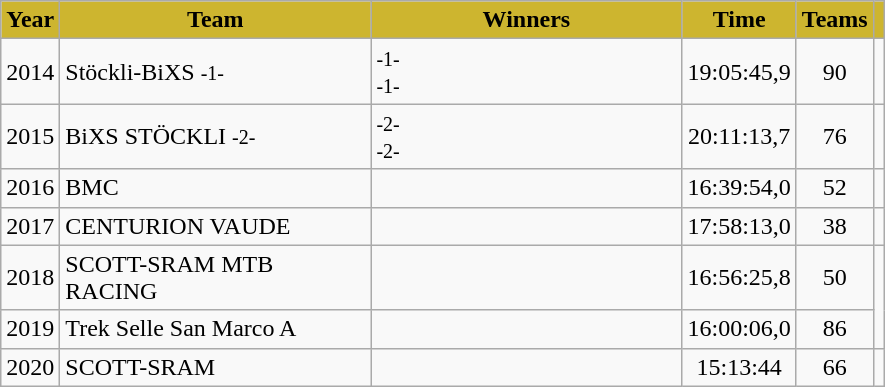<table class="wikitable sortable" style="text-align:center">
<tr>
<th style="background-color:#cdb52f">Year</th>
<th style="background-color:#cdb52f"width=200px>Team</th>
<th style="background-color:#cdb52f" width=200px>Winners</th>
<th style="background-color:#cdb52f">Time</th>
<th style="background-color:#cdb52f">Teams</th>
<th style="background-color:#cdb52f"></th>
</tr>
<tr>
<td>2014</td>
<td align=left>Stöckli-BiXS <small>-1-</small></td>
<td align=left> <small>-1-</small><br> <small>-1-</small></td>
<td>19:05:45,9</td>
<td>90</td>
<td></td>
</tr>
<tr>
<td>2015</td>
<td align=left>BiXS STÖCKLI <small>-2-</small></td>
<td align=left> <small>-2-</small><br> <small>-2-</small></td>
<td>20:11:13,7</td>
<td>76</td>
<td></td>
</tr>
<tr>
<td>2016</td>
<td align=left>BMC</td>
<td align=left><br></td>
<td>16:39:54,0</td>
<td>52</td>
<td></td>
</tr>
<tr>
<td>2017</td>
<td align=left>CENTURION VAUDE</td>
<td align=left><br></td>
<td>17:58:13,0</td>
<td>38</td>
<td></td>
</tr>
<tr>
<td>2018</td>
<td align=left>SCOTT-SRAM MTB RACING</td>
<td align=left><br></td>
<td>16:56:25,8</td>
<td>50</td>
<td rowspan=2></td>
</tr>
<tr>
<td>2019</td>
<td align=left>Trek Selle San Marco A</td>
<td align=left><br></td>
<td>16:00:06,0</td>
<td>86</td>
</tr>
<tr>
<td>2020</td>
<td align=left>SCOTT-SRAM</td>
<td align=left><br></td>
<td>15:13:44</td>
<td>66</td>
</tr>
</table>
